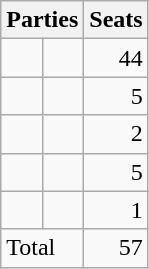<table class="wikitable" style="text-align:left;">
<tr>
<th colspan="2" style="text-align:left;">Parties</th>
<th>Seats</th>
</tr>
<tr>
<td></td>
<td></td>
<td style="text-align:right;">44</td>
</tr>
<tr>
<td></td>
<td></td>
<td style="text-align:right;">5</td>
</tr>
<tr>
<td></td>
<td></td>
<td style="text-align:right;">2</td>
</tr>
<tr>
<td></td>
<td></td>
<td style="text-align:right;">5</td>
</tr>
<tr>
<td></td>
<td></td>
<td style="text-align:right;">1</td>
</tr>
<tr>
<td colspan="2" style="text-align:left;">Total</td>
<td style="text-align:right;">57</td>
</tr>
</table>
